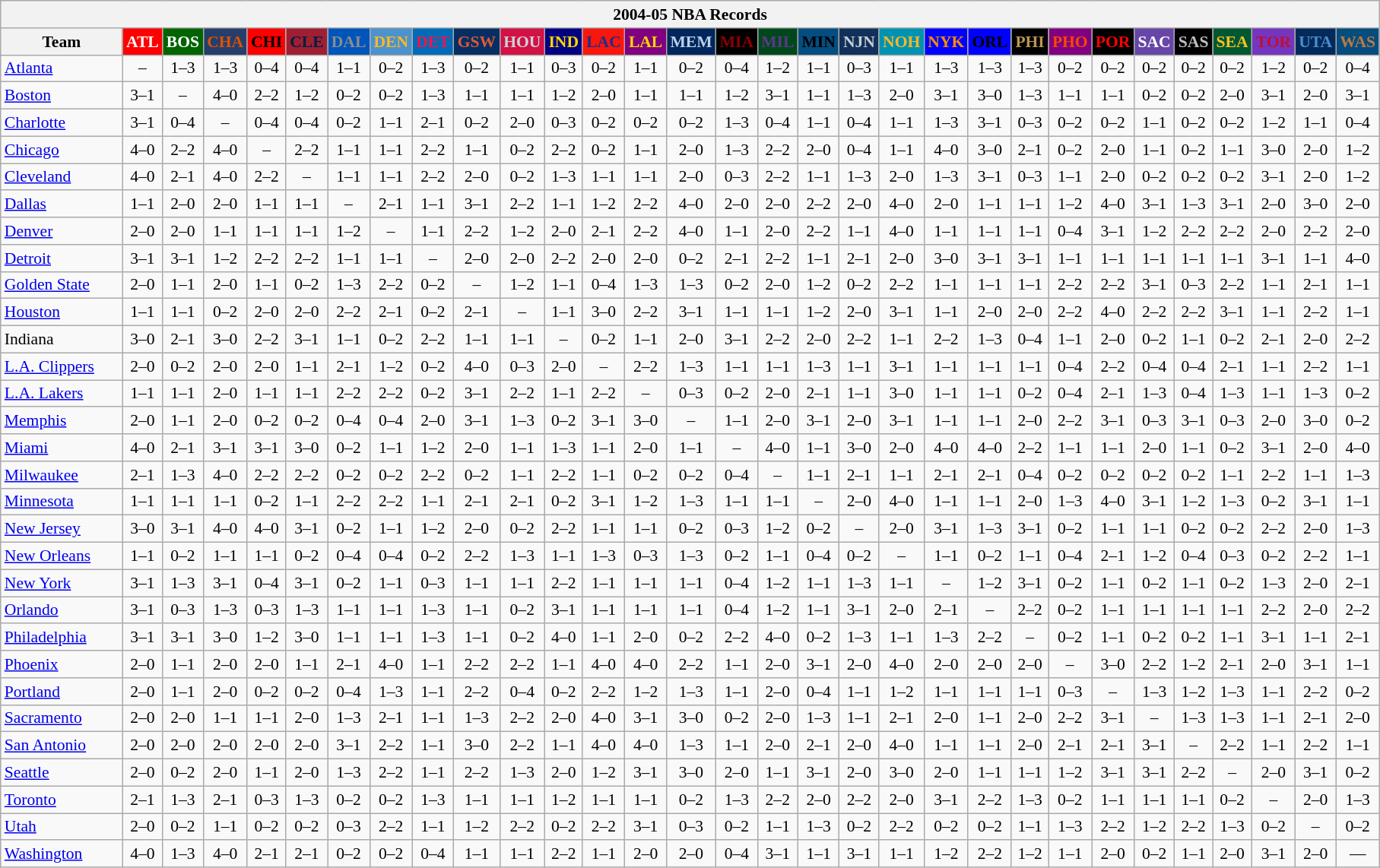<table class="wikitable" style="font-size:90%; text-align:center;">
<tr>
<th colspan=31>2004-05 NBA Records</th>
</tr>
<tr>
<th width=100>Team</th>
<th style="background:#FF0000;color:#FFFFFF;width=35">ATL</th>
<th style="background:#006400;color:#FFFFFF;width=35">BOS</th>
<th style="background:#253E6A;color:#DF5106;width=35">CHA</th>
<th style="background:#FF0000;color:#000000;width=35">CHI</th>
<th style="background:#9F1F32;color:#001D43;width=35">CLE</th>
<th style="background:#0055BA;color:#898D8F;width=35">DAL</th>
<th style="background:#4C92CC;color:#FDB827;width=35">DEN</th>
<th style="background:#006BB7;color:#ED164B;width=35">DET</th>
<th style="background:#072E63;color:#DC5A34;width=35">GSW</th>
<th style="background:#D31145;color:#CBD4D8;width=35">HOU</th>
<th style="background:#000080;color:#FFD700;width=35">IND</th>
<th style="background:#F9160D;color:#1A2E8B;width=35">LAC</th>
<th style="background:#800080;color:#FFD700;width=35">LAL</th>
<th style="background:#00265B;color:#BAD1EB;width=35">MEM</th>
<th style="background:#000000;color:#8B0000;width=35">MIA</th>
<th style="background:#00471B;color:#5C378A;width=35">MIL</th>
<th style="background:#044D80;color:#000000;width=35">MIN</th>
<th style="background:#12305B;color:#C4CED4;width=35">NJN</th>
<th style="background:#0093B1;color:#FDB827;width=35">NOH</th>
<th style="background:#0000FF;color:#FF8C00;width=35">NYK</th>
<th style="background:#0000FF;color:#000000;width=35">ORL</th>
<th style="background:#000000;color:#BB9754;width=35">PHI</th>
<th style="background:#800080;color:#FF4500;width=35">PHO</th>
<th style="background:#000000;color:#FF0000;width=35">POR</th>
<th style="background:#6846A8;color:#FFFFFF;width=35">SAC</th>
<th style="background:#000000;color:#C0C0C0;width=35">SAS</th>
<th style="background:#005831;color:#FFC322;width=35">SEA</th>
<th style="background:#7436BF;color:#BE0F34;width=35">TOR</th>
<th style="background:#042A5C;color:#4C8ECC;width=35">UTA</th>
<th style="background:#044D7D;color:#BC7A44;width=35">WAS</th>
</tr>
<tr>
<td style="text-align:left;"><a href='#'>Atlanta</a></td>
<td>–</td>
<td>1–3</td>
<td>1–3</td>
<td>0–4</td>
<td>0–4</td>
<td>1–1</td>
<td>0–2</td>
<td>1–3</td>
<td>0–2</td>
<td>1–1</td>
<td>0–3</td>
<td>0–2</td>
<td>1–1</td>
<td>0–2</td>
<td>0–4</td>
<td>1–2</td>
<td>1–1</td>
<td>0–3</td>
<td>1–1</td>
<td>1–3</td>
<td>1–3</td>
<td>1–3</td>
<td>0–2</td>
<td>0–2</td>
<td>0–2</td>
<td>0–2</td>
<td>0–2</td>
<td>1–2</td>
<td>0–2</td>
<td>0–4</td>
</tr>
<tr>
<td style="text-align:left;"><a href='#'>Boston</a></td>
<td>3–1</td>
<td>–</td>
<td>4–0</td>
<td>2–2</td>
<td>1–2</td>
<td>0–2</td>
<td>0–2</td>
<td>1–3</td>
<td>1–1</td>
<td>1–1</td>
<td>1–2</td>
<td>2–0</td>
<td>1–1</td>
<td>1–1</td>
<td>1–2</td>
<td>3–1</td>
<td>1–1</td>
<td>1–3</td>
<td>2–0</td>
<td>3–1</td>
<td>3–0</td>
<td>1–3</td>
<td>1–1</td>
<td>1–1</td>
<td>0–2</td>
<td>0–2</td>
<td>2–0</td>
<td>3–1</td>
<td>2–0</td>
<td>3–1</td>
</tr>
<tr>
<td style="text-align:left;"><a href='#'>Charlotte</a></td>
<td>3–1</td>
<td>0–4</td>
<td>–</td>
<td>0–4</td>
<td>0–4</td>
<td>0–2</td>
<td>1–1</td>
<td>2–1</td>
<td>0–2</td>
<td>2–0</td>
<td>0–3</td>
<td>0–2</td>
<td>0–2</td>
<td>0–2</td>
<td>1–3</td>
<td>0–4</td>
<td>1–1</td>
<td>0–4</td>
<td>1–1</td>
<td>1–3</td>
<td>3–1</td>
<td>0–3</td>
<td>0–2</td>
<td>0–2</td>
<td>1–1</td>
<td>0–2</td>
<td>0–2</td>
<td>1–2</td>
<td>1–1</td>
<td>0–4</td>
</tr>
<tr>
<td style="text-align:left;"><a href='#'>Chicago</a></td>
<td>4–0</td>
<td>2–2</td>
<td>4–0</td>
<td>–</td>
<td>2–2</td>
<td>1–1</td>
<td>1–1</td>
<td>2–2</td>
<td>1–1</td>
<td>0–2</td>
<td>2–2</td>
<td>0–2</td>
<td>1–1</td>
<td>2–0</td>
<td>1–3</td>
<td>2–2</td>
<td>2–0</td>
<td>0–4</td>
<td>1–1</td>
<td>4–0</td>
<td>3–0</td>
<td>2–1</td>
<td>0–2</td>
<td>2–0</td>
<td>1–1</td>
<td>0–2</td>
<td>1–1</td>
<td>3–0</td>
<td>2–0</td>
<td>1–2</td>
</tr>
<tr>
<td style="text-align:left;"><a href='#'>Cleveland</a></td>
<td>4–0</td>
<td>2–1</td>
<td>4–0</td>
<td>2–2</td>
<td>–</td>
<td>1–1</td>
<td>1–1</td>
<td>2–2</td>
<td>2–0</td>
<td>0–2</td>
<td>1–3</td>
<td>1–1</td>
<td>1–1</td>
<td>2–0</td>
<td>0–3</td>
<td>2–2</td>
<td>1–1</td>
<td>1–3</td>
<td>2–0</td>
<td>1–3</td>
<td>3–1</td>
<td>0–3</td>
<td>1–1</td>
<td>2–0</td>
<td>0–2</td>
<td>0–2</td>
<td>0–2</td>
<td>3–1</td>
<td>2–0</td>
<td>1–2</td>
</tr>
<tr>
<td style="text-align:left;"><a href='#'>Dallas</a></td>
<td>1–1</td>
<td>2–0</td>
<td>2–0</td>
<td>1–1</td>
<td>1–1</td>
<td>–</td>
<td>2–1</td>
<td>1–1</td>
<td>3–1</td>
<td>2–2</td>
<td>1–1</td>
<td>1–2</td>
<td>2–2</td>
<td>4–0</td>
<td>2–0</td>
<td>2–0</td>
<td>2–2</td>
<td>2–0</td>
<td>4–0</td>
<td>2–0</td>
<td>1–1</td>
<td>1–1</td>
<td>1–2</td>
<td>4–0</td>
<td>3–1</td>
<td>1–3</td>
<td>3–1</td>
<td>2–0</td>
<td>3–0</td>
<td>2–0</td>
</tr>
<tr>
<td style="text-align:left;"><a href='#'>Denver</a></td>
<td>2–0</td>
<td>2–0</td>
<td>1–1</td>
<td>1–1</td>
<td>1–1</td>
<td>1–2</td>
<td>–</td>
<td>1–1</td>
<td>2–2</td>
<td>1–2</td>
<td>2–0</td>
<td>2–1</td>
<td>2–2</td>
<td>4–0</td>
<td>1–1</td>
<td>2–0</td>
<td>2–2</td>
<td>1–1</td>
<td>4–0</td>
<td>1–1</td>
<td>1–1</td>
<td>1–1</td>
<td>0–4</td>
<td>3–1</td>
<td>1–2</td>
<td>2–2</td>
<td>2–2</td>
<td>2–0</td>
<td>2–2</td>
<td>2–0</td>
</tr>
<tr>
<td style="text-align:left;"><a href='#'>Detroit</a></td>
<td>3–1</td>
<td>3–1</td>
<td>1–2</td>
<td>2–2</td>
<td>2–2</td>
<td>1–1</td>
<td>1–1</td>
<td>–</td>
<td>2–0</td>
<td>2–0</td>
<td>2–2</td>
<td>2–0</td>
<td>2–0</td>
<td>0–2</td>
<td>2–1</td>
<td>2–2</td>
<td>1–1</td>
<td>2–1</td>
<td>2–0</td>
<td>3–0</td>
<td>3–1</td>
<td>3–1</td>
<td>1–1</td>
<td>1–1</td>
<td>1–1</td>
<td>1–1</td>
<td>1–1</td>
<td>3–1</td>
<td>1–1</td>
<td>4–0</td>
</tr>
<tr>
<td style="text-align:left;"><a href='#'>Golden State</a></td>
<td>2–0</td>
<td>1–1</td>
<td>2–0</td>
<td>1–1</td>
<td>0–2</td>
<td>1–3</td>
<td>2–2</td>
<td>0–2</td>
<td>–</td>
<td>1–2</td>
<td>1–1</td>
<td>0–4</td>
<td>1–3</td>
<td>1–3</td>
<td>0–2</td>
<td>2–0</td>
<td>1–2</td>
<td>0–2</td>
<td>2–2</td>
<td>1–1</td>
<td>1–1</td>
<td>1–1</td>
<td>2–2</td>
<td>2–2</td>
<td>3–1</td>
<td>0–3</td>
<td>2–2</td>
<td>1–1</td>
<td>2–1</td>
<td>1–1</td>
</tr>
<tr>
<td style="text-align:left;"><a href='#'>Houston</a></td>
<td>1–1</td>
<td>1–1</td>
<td>0–2</td>
<td>2–0</td>
<td>2–0</td>
<td>2–2</td>
<td>2–1</td>
<td>0–2</td>
<td>2–1</td>
<td>–</td>
<td>1–1</td>
<td>3–0</td>
<td>2–2</td>
<td>3–1</td>
<td>1–1</td>
<td>1–1</td>
<td>1–2</td>
<td>2–0</td>
<td>3–1</td>
<td>1–1</td>
<td>2–0</td>
<td>2–0</td>
<td>2–2</td>
<td>4–0</td>
<td>2–2</td>
<td>2–2</td>
<td>3–1</td>
<td>1–1</td>
<td>2–2</td>
<td>1–1</td>
</tr>
<tr>
<td style="text-align:left;">Indiana</td>
<td>3–0</td>
<td>2–1</td>
<td>3–0</td>
<td>2–2</td>
<td>3–1</td>
<td>1–1</td>
<td>0–2</td>
<td>2–2</td>
<td>1–1</td>
<td>1–1</td>
<td>–</td>
<td>0–2</td>
<td>1–1</td>
<td>2–0</td>
<td>3–1</td>
<td>2–2</td>
<td>2–0</td>
<td>2–2</td>
<td>1–1</td>
<td>2–2</td>
<td>1–3</td>
<td>0–4</td>
<td>1–1</td>
<td>2–0</td>
<td>0–2</td>
<td>1–1</td>
<td>0–2</td>
<td>2–1</td>
<td>2–0</td>
<td>2–2</td>
</tr>
<tr>
<td style="text-align:left;"><a href='#'>L.A. Clippers</a></td>
<td>2–0</td>
<td>0–2</td>
<td>2–0</td>
<td>2–0</td>
<td>1–1</td>
<td>2–1</td>
<td>1–2</td>
<td>0–2</td>
<td>4–0</td>
<td>0–3</td>
<td>2–0</td>
<td>–</td>
<td>2–2</td>
<td>1–3</td>
<td>1–1</td>
<td>1–1</td>
<td>1–3</td>
<td>1–1</td>
<td>3–1</td>
<td>1–1</td>
<td>1–1</td>
<td>1–1</td>
<td>0–4</td>
<td>2–2</td>
<td>0–4</td>
<td>0–4</td>
<td>2–1</td>
<td>1–1</td>
<td>2–2</td>
<td>1–1</td>
</tr>
<tr>
<td style="text-align:left;"><a href='#'>L.A. Lakers</a></td>
<td>1–1</td>
<td>1–1</td>
<td>2–0</td>
<td>1–1</td>
<td>1–1</td>
<td>2–2</td>
<td>2–2</td>
<td>0–2</td>
<td>3–1</td>
<td>2–2</td>
<td>1–1</td>
<td>2–2</td>
<td>–</td>
<td>0–3</td>
<td>0–2</td>
<td>2–0</td>
<td>2–1</td>
<td>1–1</td>
<td>3–0</td>
<td>1–1</td>
<td>1–1</td>
<td>0–2</td>
<td>0–4</td>
<td>2–1</td>
<td>1–3</td>
<td>0–4</td>
<td>1–3</td>
<td>1–1</td>
<td>1–3</td>
<td>0–2</td>
</tr>
<tr>
<td style="text-align:left;"><a href='#'>Memphis</a></td>
<td>2–0</td>
<td>1–1</td>
<td>2–0</td>
<td>0–2</td>
<td>0–2</td>
<td>0–4</td>
<td>0–4</td>
<td>2–0</td>
<td>3–1</td>
<td>1–3</td>
<td>0–2</td>
<td>3–1</td>
<td>3–0</td>
<td>–</td>
<td>1–1</td>
<td>2–0</td>
<td>3–1</td>
<td>2–0</td>
<td>3–1</td>
<td>1–1</td>
<td>1–1</td>
<td>2–0</td>
<td>2–2</td>
<td>3–1</td>
<td>0–3</td>
<td>3–1</td>
<td>0–3</td>
<td>2–0</td>
<td>3–0</td>
<td>0–2</td>
</tr>
<tr>
<td style="text-align:left;"><a href='#'>Miami</a></td>
<td>4–0</td>
<td>2–1</td>
<td>3–1</td>
<td>3–1</td>
<td>3–0</td>
<td>0–2</td>
<td>1–1</td>
<td>1–2</td>
<td>2–0</td>
<td>1–1</td>
<td>1–3</td>
<td>1–1</td>
<td>2–0</td>
<td>1–1</td>
<td>–</td>
<td>4–0</td>
<td>1–1</td>
<td>3–0</td>
<td>2–0</td>
<td>4–0</td>
<td>4–0</td>
<td>2–2</td>
<td>1–1</td>
<td>1–1</td>
<td>2–0</td>
<td>1–1</td>
<td>0–2</td>
<td>3–1</td>
<td>2–0</td>
<td>4–0</td>
</tr>
<tr>
<td style="text-align:left;"><a href='#'>Milwaukee</a></td>
<td>2–1</td>
<td>1–3</td>
<td>4–0</td>
<td>2–2</td>
<td>2–2</td>
<td>0–2</td>
<td>0–2</td>
<td>2–2</td>
<td>0–2</td>
<td>1–1</td>
<td>2–2</td>
<td>1–1</td>
<td>0–2</td>
<td>0–2</td>
<td>0–4</td>
<td>–</td>
<td>1–1</td>
<td>2–1</td>
<td>1–1</td>
<td>2–1</td>
<td>2–1</td>
<td>0–4</td>
<td>0–2</td>
<td>0–2</td>
<td>0–2</td>
<td>0–2</td>
<td>1–1</td>
<td>2–2</td>
<td>1–1</td>
<td>1–3</td>
</tr>
<tr>
<td style="text-align:left;"><a href='#'>Minnesota</a></td>
<td>1–1</td>
<td>1–1</td>
<td>1–1</td>
<td>0–2</td>
<td>1–1</td>
<td>2–2</td>
<td>2–2</td>
<td>1–1</td>
<td>2–1</td>
<td>2–1</td>
<td>0–2</td>
<td>3–1</td>
<td>1–2</td>
<td>1–3</td>
<td>1–1</td>
<td>1–1</td>
<td>–</td>
<td>2–0</td>
<td>4–0</td>
<td>1–1</td>
<td>1–1</td>
<td>2–0</td>
<td>1–3</td>
<td>4–0</td>
<td>3–1</td>
<td>1–2</td>
<td>1–3</td>
<td>0–2</td>
<td>3–1</td>
<td>1–1</td>
</tr>
<tr>
<td style="text-align:left;"><a href='#'>New Jersey</a></td>
<td>3–0</td>
<td>3–1</td>
<td>4–0</td>
<td>4–0</td>
<td>3–1</td>
<td>0–2</td>
<td>1–1</td>
<td>1–2</td>
<td>2–0</td>
<td>0–2</td>
<td>2–2</td>
<td>1–1</td>
<td>1–1</td>
<td>0–2</td>
<td>0–3</td>
<td>1–2</td>
<td>0–2</td>
<td>–</td>
<td>2–0</td>
<td>3–1</td>
<td>1–3</td>
<td>3–1</td>
<td>0–2</td>
<td>1–1</td>
<td>1–1</td>
<td>0–2</td>
<td>0–2</td>
<td>2–2</td>
<td>2–0</td>
<td>1–3</td>
</tr>
<tr>
<td style="text-align:left;"><a href='#'>New Orleans</a></td>
<td>1–1</td>
<td>0–2</td>
<td>1–1</td>
<td>1–1</td>
<td>0–2</td>
<td>0–4</td>
<td>0–4</td>
<td>0–2</td>
<td>2–2</td>
<td>1–3</td>
<td>1–1</td>
<td>1–3</td>
<td>0–3</td>
<td>1–3</td>
<td>0–2</td>
<td>1–1</td>
<td>0–4</td>
<td>0–2</td>
<td>–</td>
<td>1–1</td>
<td>0–2</td>
<td>1–1</td>
<td>0–4</td>
<td>2–1</td>
<td>1–2</td>
<td>0–4</td>
<td>0–3</td>
<td>0–2</td>
<td>2–2</td>
<td>1–1</td>
</tr>
<tr>
<td style="text-align:left;"><a href='#'>New York</a></td>
<td>3–1</td>
<td>1–3</td>
<td>3–1</td>
<td>0–4</td>
<td>3–1</td>
<td>0–2</td>
<td>1–1</td>
<td>0–3</td>
<td>1–1</td>
<td>1–1</td>
<td>2–2</td>
<td>1–1</td>
<td>1–1</td>
<td>1–1</td>
<td>0–4</td>
<td>1–2</td>
<td>1–1</td>
<td>1–3</td>
<td>1–1</td>
<td>–</td>
<td>1–2</td>
<td>3–1</td>
<td>0–2</td>
<td>1–1</td>
<td>0–2</td>
<td>1–1</td>
<td>0–2</td>
<td>1–3</td>
<td>2–0</td>
<td>2–1</td>
</tr>
<tr>
<td style="text-align:left;"><a href='#'>Orlando</a></td>
<td>3–1</td>
<td>0–3</td>
<td>1–3</td>
<td>0–3</td>
<td>1–3</td>
<td>1–1</td>
<td>1–1</td>
<td>1–3</td>
<td>1–1</td>
<td>0–2</td>
<td>3–1</td>
<td>1–1</td>
<td>1–1</td>
<td>1–1</td>
<td>0–4</td>
<td>1–2</td>
<td>1–1</td>
<td>3–1</td>
<td>2–0</td>
<td>2–1</td>
<td>–</td>
<td>2–2</td>
<td>0–2</td>
<td>1–1</td>
<td>1–1</td>
<td>1–1</td>
<td>1–1</td>
<td>2–2</td>
<td>2–0</td>
<td>2–2</td>
</tr>
<tr>
<td style="text-align:left;"><a href='#'>Philadelphia</a></td>
<td>3–1</td>
<td>3–1</td>
<td>3–0</td>
<td>1–2</td>
<td>3–0</td>
<td>1–1</td>
<td>1–1</td>
<td>1–3</td>
<td>1–1</td>
<td>0–2</td>
<td>4–0</td>
<td>1–1</td>
<td>2–0</td>
<td>0–2</td>
<td>2–2</td>
<td>4–0</td>
<td>0–2</td>
<td>1–3</td>
<td>1–1</td>
<td>1–3</td>
<td>2–2</td>
<td>–</td>
<td>0–2</td>
<td>1–1</td>
<td>0–2</td>
<td>0–2</td>
<td>1–1</td>
<td>3–1</td>
<td>1–1</td>
<td>2–1</td>
</tr>
<tr>
<td style="text-align:left;"><a href='#'>Phoenix</a></td>
<td>2–0</td>
<td>1–1</td>
<td>2–0</td>
<td>2–0</td>
<td>1–1</td>
<td>2–1</td>
<td>4–0</td>
<td>1–1</td>
<td>2–2</td>
<td>2–2</td>
<td>1–1</td>
<td>4–0</td>
<td>4–0</td>
<td>2–2</td>
<td>1–1</td>
<td>2–0</td>
<td>3–1</td>
<td>2–0</td>
<td>4–0</td>
<td>2–0</td>
<td>2–0</td>
<td>2–0</td>
<td>–</td>
<td>3–0</td>
<td>2–2</td>
<td>1–2</td>
<td>2–1</td>
<td>2–0</td>
<td>3–1</td>
<td>1–1</td>
</tr>
<tr>
<td style="text-align:left;"><a href='#'>Portland</a></td>
<td>2–0</td>
<td>1–1</td>
<td>2–0</td>
<td>0–2</td>
<td>0–2</td>
<td>0–4</td>
<td>1–3</td>
<td>1–1</td>
<td>2–2</td>
<td>0–4</td>
<td>0–2</td>
<td>2–2</td>
<td>1–2</td>
<td>1–3</td>
<td>1–1</td>
<td>2–0</td>
<td>0–4</td>
<td>1–1</td>
<td>1–2</td>
<td>1–1</td>
<td>1–1</td>
<td>1–1</td>
<td>0–3</td>
<td>–</td>
<td>1–3</td>
<td>1–2</td>
<td>1–3</td>
<td>1–1</td>
<td>2–2</td>
<td>0–2</td>
</tr>
<tr>
<td style="text-align:left;"><a href='#'>Sacramento</a></td>
<td>2–0</td>
<td>2–0</td>
<td>1–1</td>
<td>1–1</td>
<td>2–0</td>
<td>1–3</td>
<td>2–1</td>
<td>1–1</td>
<td>1–3</td>
<td>2–2</td>
<td>2–0</td>
<td>4–0</td>
<td>3–1</td>
<td>3–0</td>
<td>0–2</td>
<td>2–0</td>
<td>1–3</td>
<td>1–1</td>
<td>2–1</td>
<td>2–0</td>
<td>1–1</td>
<td>2–0</td>
<td>2–2</td>
<td>3–1</td>
<td>–</td>
<td>1–3</td>
<td>1–3</td>
<td>1–1</td>
<td>2–1</td>
<td>2–0</td>
</tr>
<tr>
<td style="text-align:left;"><a href='#'>San Antonio</a></td>
<td>2–0</td>
<td>2–0</td>
<td>2–0</td>
<td>2–0</td>
<td>2–0</td>
<td>3–1</td>
<td>2–2</td>
<td>1–1</td>
<td>3–0</td>
<td>2–2</td>
<td>1–1</td>
<td>4–0</td>
<td>4–0</td>
<td>1–3</td>
<td>1–1</td>
<td>2–0</td>
<td>2–1</td>
<td>2–0</td>
<td>4–0</td>
<td>1–1</td>
<td>1–1</td>
<td>2–0</td>
<td>2–1</td>
<td>2–1</td>
<td>3–1</td>
<td>–</td>
<td>2–2</td>
<td>1–1</td>
<td>2–2</td>
<td>1–1</td>
</tr>
<tr>
<td style="text-align:left;"><a href='#'>Seattle</a></td>
<td>2–0</td>
<td>0–2</td>
<td>2–0</td>
<td>1–1</td>
<td>2–0</td>
<td>1–3</td>
<td>2–2</td>
<td>1–1</td>
<td>2–2</td>
<td>1–3</td>
<td>2–0</td>
<td>1–2</td>
<td>3–1</td>
<td>3–0</td>
<td>2–0</td>
<td>1–1</td>
<td>3–1</td>
<td>2–0</td>
<td>3–0</td>
<td>2–0</td>
<td>1–1</td>
<td>1–1</td>
<td>1–2</td>
<td>3–1</td>
<td>3–1</td>
<td>2–2</td>
<td>–</td>
<td>2–0</td>
<td>3–1</td>
<td>0–2</td>
</tr>
<tr>
<td style="text-align:left;"><a href='#'>Toronto</a></td>
<td>2–1</td>
<td>1–3</td>
<td>2–1</td>
<td>0–3</td>
<td>1–3</td>
<td>0–2</td>
<td>0–2</td>
<td>1–3</td>
<td>1–1</td>
<td>1–1</td>
<td>1–2</td>
<td>1–1</td>
<td>1–1</td>
<td>0–2</td>
<td>1–3</td>
<td>2–2</td>
<td>2–0</td>
<td>2–2</td>
<td>2–0</td>
<td>3–1</td>
<td>2–2</td>
<td>1–3</td>
<td>0–2</td>
<td>1–1</td>
<td>1–1</td>
<td>1–1</td>
<td>0–2</td>
<td>–</td>
<td>2–0</td>
<td>1–3</td>
</tr>
<tr>
<td style="text-align:left;"><a href='#'>Utah</a></td>
<td>2–0</td>
<td>0–2</td>
<td>1–1</td>
<td>0–2</td>
<td>0–2</td>
<td>0–3</td>
<td>2–2</td>
<td>1–1</td>
<td>1–2</td>
<td>2–2</td>
<td>0–2</td>
<td>2–2</td>
<td>3–1</td>
<td>0–3</td>
<td>0–2</td>
<td>1–1</td>
<td>1–3</td>
<td>0–2</td>
<td>2–2</td>
<td>0–2</td>
<td>0–2</td>
<td>1–1</td>
<td>1–3</td>
<td>2–2</td>
<td>1–2</td>
<td>2–2</td>
<td>1–3</td>
<td>0–2</td>
<td>–</td>
<td>0–2</td>
</tr>
<tr>
<td style="text-align:left;"><a href='#'>Washington</a></td>
<td>4–0</td>
<td>1–3</td>
<td>4–0</td>
<td>2–1</td>
<td>2–1</td>
<td>0–2</td>
<td>0–2</td>
<td>0–4</td>
<td>1–1</td>
<td>1–1</td>
<td>2–2</td>
<td>1–1</td>
<td>2–0</td>
<td>2–0</td>
<td>0–4</td>
<td>3–1</td>
<td>1–1</td>
<td>3–1</td>
<td>1–1</td>
<td>1–2</td>
<td>2–2</td>
<td>1–2</td>
<td>1–1</td>
<td>2–0</td>
<td>0–2</td>
<td>1–1</td>
<td>2–0</td>
<td>3–1</td>
<td>2–0</td>
<td>—</td>
</tr>
</table>
